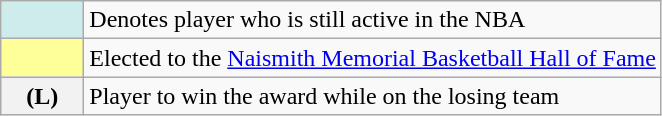<table class="wikitable plainrowheaders">
<tr>
<th scope="row" style="background-color:#CFECEC; width:3em"></th>
<td>Denotes player who is still active in the NBA</td>
</tr>
<tr>
<th scope="row" style="background-color:#FFFF99; width:3em"></th>
<td>Elected to the <a href='#'>Naismith Memorial Basketball Hall of Fame</a></td>
</tr>
<tr>
<th scope="row">(L)</th>
<td>Player to win the award while on the losing team</td>
</tr>
</table>
